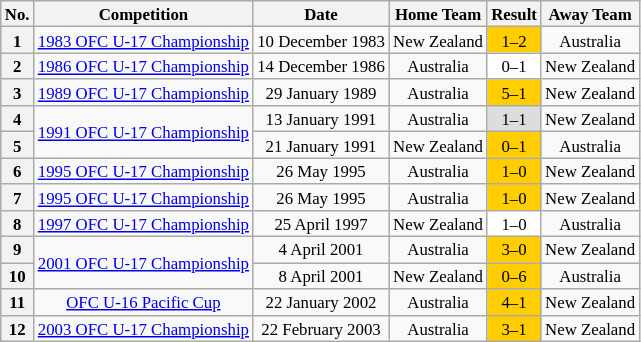<table class="wikitable" style="text-align: center;font-size:70%;">
<tr>
<th>No.</th>
<th>Competition</th>
<th>Date</th>
<th>Home Team</th>
<th>Result</th>
<th>Away Team</th>
</tr>
<tr>
<th>1</th>
<td><a href='#'>1983 OFC U-17 Championship</a></td>
<td>10 December 1983</td>
<td>New Zealand</td>
<td bgcolor=#FFCD00>1–2</td>
<td>Australia</td>
</tr>
<tr>
<th>2</th>
<td><a href='#'>1986 OFC U-17 Championship</a></td>
<td>14 December 1986</td>
<td>Australia</td>
<td bgcolor=#FFF>0–1</td>
<td>New Zealand</td>
</tr>
<tr>
<th>3</th>
<td><a href='#'>1989 OFC U-17 Championship</a></td>
<td>29 January 1989</td>
<td>Australia</td>
<td bgcolor=#FFCD00>5–1</td>
<td>New Zealand</td>
</tr>
<tr>
<th>4</th>
<td rowspan=2><a href='#'>1991 OFC U-17 Championship</a></td>
<td>13 January 1991</td>
<td>Australia</td>
<td bgcolor=#DDD>1–1</td>
<td>New Zealand</td>
</tr>
<tr>
<th>5</th>
<td>21 January 1991</td>
<td>New Zealand</td>
<td bgcolor=#FFCD00>0–1</td>
<td>Australia</td>
</tr>
<tr>
<th>6</th>
<td><a href='#'>1995 OFC U-17 Championship</a></td>
<td>26 May 1995</td>
<td>Australia</td>
<td bgcolor=#FFCD00>1–0</td>
<td>New Zealand</td>
</tr>
<tr>
<th>7</th>
<td><a href='#'>1995 OFC U-17 Championship</a></td>
<td>26 May 1995</td>
<td>Australia</td>
<td bgcolor=#FFCD00>1–0</td>
<td>New Zealand</td>
</tr>
<tr>
<th>8</th>
<td><a href='#'>1997 OFC U-17 Championship</a></td>
<td>25 April 1997</td>
<td>New Zealand</td>
<td bgcolor=#FFF>1–0</td>
<td>Australia</td>
</tr>
<tr>
<th>9</th>
<td rowspan=2><a href='#'>2001 OFC U-17 Championship</a></td>
<td>4 April 2001</td>
<td>Australia</td>
<td bgcolor=#FFCD00>3–0</td>
<td>New Zealand</td>
</tr>
<tr>
<th>10</th>
<td>8 April 2001</td>
<td>New Zealand</td>
<td bgcolor=#FFCD00>0–6</td>
<td>Australia</td>
</tr>
<tr>
<th>11</th>
<td><a href='#'>OFC U-16 Pacific Cup</a></td>
<td>22 January 2002</td>
<td>Australia</td>
<td bgcolor=#FFCD00>4–1</td>
<td>New Zealand</td>
</tr>
<tr>
<th>12</th>
<td><a href='#'>2003 OFC U-17 Championship</a></td>
<td>22 February 2003</td>
<td>Australia</td>
<td bgcolor=#FFCD00>3–1</td>
<td>New Zealand</td>
</tr>
</table>
